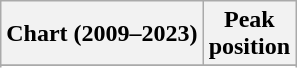<table class="wikitable sortable plainrowheaders" style="text-align:center">
<tr>
<th scope="col">Chart (2009–2023)</th>
<th scope="col">Peak<br>position</th>
</tr>
<tr>
</tr>
<tr>
</tr>
<tr>
</tr>
<tr>
</tr>
<tr>
</tr>
</table>
